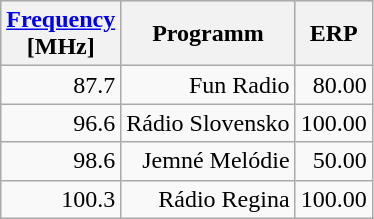<table class="wikitable sortable" style="text-align:right">
<tr bgcolor="#dfdfdf">
<th><a href='#'>Frequency</a><br>[MHz]</th>
<th>Programm</th>
<th>ERP</th>
</tr>
<tr>
<td>87.7</td>
<td>Fun Radio</td>
<td>80.00</td>
</tr>
<tr>
<td>96.6</td>
<td>Rádio Slovensko</td>
<td>100.00</td>
</tr>
<tr>
<td>98.6</td>
<td>Jemné Melódie</td>
<td>50.00</td>
</tr>
<tr>
<td>100.3</td>
<td>Rádio Regina</td>
<td>100.00</td>
</tr>
</table>
